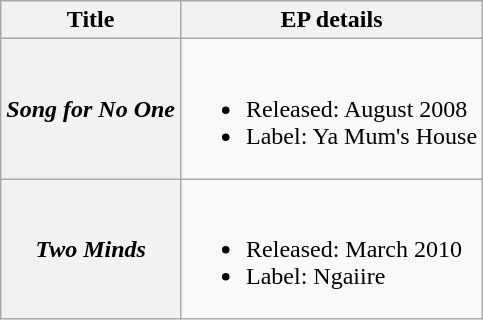<table class="wikitable plainrowheaders">
<tr>
<th scope="col">Title</th>
<th scope="col">EP details</th>
</tr>
<tr>
<th scope="row"><em>Song for No One</em></th>
<td><br><ul><li>Released: August 2008</li><li>Label: Ya Mum's House</li></ul></td>
</tr>
<tr>
<th scope="row"><em>Two Minds</em></th>
<td><br><ul><li>Released: March 2010</li><li>Label: Ngaiire</li></ul></td>
</tr>
</table>
